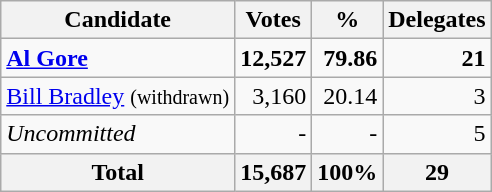<table class="wikitable sortable" style="text-align:right;">
<tr>
<th>Candidate</th>
<th>Votes</th>
<th>%</th>
<th>Delegates</th>
</tr>
<tr>
<td style="text-align:left;" data-sort-value="Gore, Al"><strong><a href='#'>Al Gore</a></strong></td>
<td><strong>12,527</strong></td>
<td><strong>79.86</strong></td>
<td><strong>21</strong></td>
</tr>
<tr>
<td style="text-align:left;" data-sort-value="Bradley, Bill"><a href='#'>Bill Bradley</a> <small>(withdrawn)</small></td>
<td>3,160</td>
<td>20.14</td>
<td>3</td>
</tr>
<tr>
<td style="text-align:left;" data-sort-value="ZZZ"><em>Uncommitted</em></td>
<td>-</td>
<td>-</td>
<td>5</td>
</tr>
<tr>
<th>Total</th>
<th>15,687</th>
<th>100%</th>
<th>29</th>
</tr>
</table>
